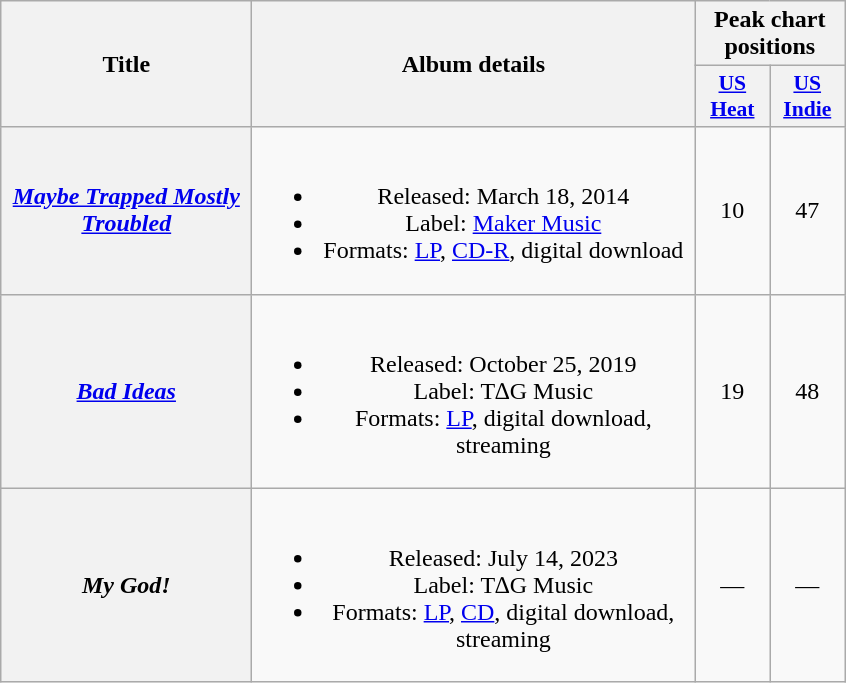<table class="wikitable plainrowheaders" style="text-align:center;">
<tr>
<th scope="col" rowspan="2" style="width:10em;">Title</th>
<th scope="col" rowspan="2" style="width:18em;">Album details</th>
<th scope="col" colspan="2">Peak chart positions</th>
</tr>
<tr>
<th scope="col" style="width:3em;font-size:90%;"><a href='#'>US Heat</a></th>
<th scope="col" style="width:3em;font-size:90%;"><a href='#'>US Indie</a></th>
</tr>
<tr>
<th scope="row"><em><a href='#'>Maybe Trapped Mostly Troubled</a></em></th>
<td><br><ul><li>Released: March 18, 2014</li><li>Label: <a href='#'>Maker Music</a></li><li>Formats: <a href='#'>LP</a>, <a href='#'>CD-R</a>, digital download</li></ul></td>
<td>10</td>
<td>47</td>
</tr>
<tr>
<th scope="row"><em><a href='#'>Bad Ideas</a></em></th>
<td><br><ul><li>Released: October 25, 2019</li><li>Label: T∆G Music</li><li>Formats: <a href='#'>LP</a>, digital download, streaming</li></ul></td>
<td>19</td>
<td>48</td>
</tr>
<tr>
<th scope="row"><em>My God!</em></th>
<td><br><ul><li>Released: July 14, 2023</li><li>Label: T∆G Music</li><li>Formats: <a href='#'>LP</a>, <a href='#'>CD</a>, digital download, streaming</li></ul></td>
<td>—</td>
<td>—</td>
</tr>
</table>
